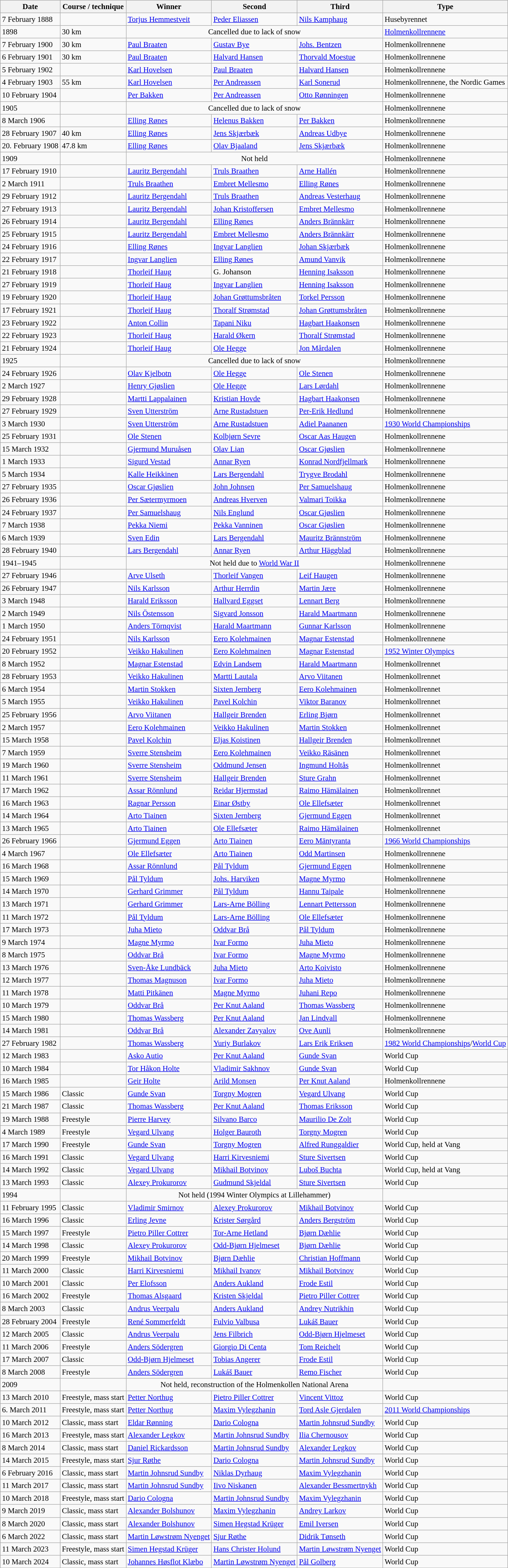<table class="wikitable" style="font-size:95%;">
<tr class="hintergrundfarbe5">
<th>Date</th>
<th>Course / technique</th>
<th>Winner</th>
<th>Second</th>
<th>Third</th>
<th>Type</th>
</tr>
<tr>
<td>7 February 1888</td>
<td></td>
<td> <a href='#'>Torjus Hemmestveit</a></td>
<td> <a href='#'>Peder Eliassen</a></td>
<td> <a href='#'>Nils Kamphaug</a></td>
<td>Husebyrennet</td>
</tr>
<tr>
<td>1898</td>
<td>30 km</td>
<td colspan="3" align="center">Cancelled due to lack of snow</td>
<td><a href='#'>Holmenkollrennene</a></td>
</tr>
<tr>
<td>7 February 1900</td>
<td>30 km</td>
<td> <a href='#'>Paul Braaten</a></td>
<td> <a href='#'>Gustav Bye</a></td>
<td> <a href='#'>Johs. Bentzen</a></td>
<td>Holmenkollrennene</td>
</tr>
<tr>
<td>6 February 1901</td>
<td>30 km</td>
<td> <a href='#'>Paul Braaten</a></td>
<td> <a href='#'>Halvard Hansen</a></td>
<td> <a href='#'>Thorvald Moestue</a></td>
<td>Holmenkollrennene</td>
</tr>
<tr>
<td>5 February 1902</td>
<td></td>
<td> <a href='#'>Karl Hovelsen</a></td>
<td> <a href='#'>Paul Braaten</a></td>
<td> <a href='#'>Halvard Hansen</a></td>
<td>Holmenkollrennene</td>
</tr>
<tr>
<td>4 February 1903</td>
<td>55 km</td>
<td> <a href='#'>Karl Hovelsen</a></td>
<td> <a href='#'>Per Andreassen</a></td>
<td> <a href='#'>Karl Sonerud</a></td>
<td>Holmenkollrennene, the Nordic Games</td>
</tr>
<tr>
<td>10 February 1904</td>
<td></td>
<td> <a href='#'>Per Bakken</a></td>
<td> <a href='#'>Per Andreassen</a></td>
<td> <a href='#'>Otto Rønningen</a></td>
<td>Holmenkollrennene</td>
</tr>
<tr>
<td>1905</td>
<td></td>
<td colspan="3" align="center">Cancelled due to lack of snow</td>
<td>Holmenkollrennene</td>
</tr>
<tr>
<td>8 March 1906</td>
<td></td>
<td> <a href='#'>Elling Rønes</a></td>
<td> <a href='#'>Helenus Bakken</a></td>
<td> <a href='#'>Per Bakken</a></td>
<td>Holmenkollrennene</td>
</tr>
<tr>
<td>28 February 1907</td>
<td>40 km</td>
<td> <a href='#'>Elling Rønes</a></td>
<td> <a href='#'>Jens Skjærbæk</a></td>
<td> <a href='#'>Andreas Udbye</a></td>
<td>Holmenkollrennene</td>
</tr>
<tr>
<td>20. February 1908</td>
<td>47.8 km</td>
<td> <a href='#'>Elling Rønes</a></td>
<td> <a href='#'>Olav Bjaaland</a></td>
<td> <a href='#'>Jens Skjærbæk</a></td>
<td>Holmenkollrennene</td>
</tr>
<tr>
<td>1909</td>
<td></td>
<td colspan="3" align="center">Not held</td>
<td>Holmenkollrennene</td>
</tr>
<tr>
<td>17 February 1910</td>
<td></td>
<td> <a href='#'>Lauritz Bergendahl</a></td>
<td> <a href='#'>Truls Braathen</a></td>
<td> <a href='#'>Arne Hallén</a></td>
<td>Holmenkollrennene</td>
</tr>
<tr>
<td>2 March 1911</td>
<td></td>
<td> <a href='#'>Truls Braathen</a></td>
<td> <a href='#'>Embret Mellesmo</a></td>
<td> <a href='#'>Elling Rønes</a></td>
<td>Holmenkollrennene</td>
</tr>
<tr>
<td>29 February 1912</td>
<td></td>
<td> <a href='#'>Lauritz Bergendahl</a></td>
<td> <a href='#'>Truls Braathen</a></td>
<td> <a href='#'>Andreas Vesterhaug</a></td>
<td>Holmenkollrennene</td>
</tr>
<tr>
<td>27 February 1913</td>
<td></td>
<td> <a href='#'>Lauritz Bergendahl</a></td>
<td> <a href='#'>Johan Kristoffersen</a></td>
<td> <a href='#'>Embret Mellesmo</a></td>
<td>Holmenkollrennene</td>
</tr>
<tr>
<td>26 February 1914</td>
<td></td>
<td> <a href='#'>Lauritz Bergendahl</a></td>
<td> <a href='#'>Elling Rønes</a></td>
<td> <a href='#'>Anders Brännkärr</a></td>
<td>Holmenkollrennene</td>
</tr>
<tr>
<td>25 February 1915</td>
<td></td>
<td> <a href='#'>Lauritz Bergendahl</a></td>
<td> <a href='#'>Embret Mellesmo</a></td>
<td> <a href='#'>Anders Brännkärr</a></td>
<td>Holmenkollrennene</td>
</tr>
<tr>
<td>24 February 1916</td>
<td></td>
<td> <a href='#'>Elling Rønes</a></td>
<td> <a href='#'>Ingvar Langlien</a></td>
<td> <a href='#'>Johan Skjærbæk</a></td>
<td>Holmenkollrennene</td>
</tr>
<tr>
<td>22 February 1917</td>
<td></td>
<td> <a href='#'>Ingvar Langlien</a></td>
<td> <a href='#'>Elling Rønes</a></td>
<td> <a href='#'>Amund Vanvik</a></td>
<td>Holmenkollrennene</td>
</tr>
<tr>
<td>21 February 1918</td>
<td></td>
<td> <a href='#'>Thorleif Haug</a></td>
<td> G. Johanson</td>
<td> <a href='#'>Henning Isaksson</a></td>
<td>Holmenkollrennene</td>
</tr>
<tr>
<td>27 February 1919</td>
<td></td>
<td> <a href='#'>Thorleif Haug</a></td>
<td> <a href='#'>Ingvar Langlien</a></td>
<td> <a href='#'>Henning Isaksson</a></td>
<td>Holmenkollrennene</td>
</tr>
<tr>
<td>19 February 1920</td>
<td></td>
<td> <a href='#'>Thorleif Haug</a></td>
<td> <a href='#'>Johan Grøttumsbråten</a></td>
<td> <a href='#'>Torkel Persson</a></td>
<td>Holmenkollrennene</td>
</tr>
<tr>
<td>17 February 1921</td>
<td></td>
<td> <a href='#'>Thorleif Haug</a></td>
<td> <a href='#'>Thoralf Strømstad</a></td>
<td> <a href='#'>Johan Grøttumsbråten</a></td>
<td>Holmenkollrennene</td>
</tr>
<tr>
<td>23 February 1922</td>
<td></td>
<td> <a href='#'>Anton Collin</a></td>
<td> <a href='#'>Tapani Niku</a></td>
<td> <a href='#'>Hagbart Haakonsen</a></td>
<td>Holmenkollrennene</td>
</tr>
<tr>
<td>22 February 1923</td>
<td></td>
<td> <a href='#'>Thorleif Haug</a></td>
<td> <a href='#'>Harald Økern</a></td>
<td> <a href='#'>Thoralf Strømstad</a></td>
<td>Holmenkollrennene</td>
</tr>
<tr>
<td>21 February 1924</td>
<td></td>
<td> <a href='#'>Thorleif Haug</a></td>
<td> <a href='#'>Ole Hegge</a></td>
<td> <a href='#'>Jon Mårdalen</a></td>
<td>Holmenkollrennene</td>
</tr>
<tr>
<td>1925</td>
<td></td>
<td colspan="3" align="center">Cancelled due to lack of snow</td>
<td>Holmenkollrennene</td>
</tr>
<tr>
<td>24 February 1926</td>
<td></td>
<td> <a href='#'>Olav Kjelbotn</a></td>
<td> <a href='#'>Ole Hegge</a></td>
<td> <a href='#'>Ole Stenen</a></td>
<td>Holmenkollrennene</td>
</tr>
<tr>
<td>2 March 1927</td>
<td></td>
<td> <a href='#'>Henry Gjøslien</a></td>
<td> <a href='#'>Ole Hegge</a></td>
<td> <a href='#'>Lars Lørdahl</a></td>
<td>Holmenkollrennene</td>
</tr>
<tr>
<td>29 February 1928</td>
<td></td>
<td> <a href='#'>Martti Lappalainen</a></td>
<td> <a href='#'>Kristian Hovde</a></td>
<td> <a href='#'>Hagbart Haakonsen</a></td>
<td>Holmenkollrennene</td>
</tr>
<tr>
<td>27 February 1929</td>
<td></td>
<td> <a href='#'>Sven Utterström</a></td>
<td> <a href='#'>Arne Rustadstuen</a></td>
<td> <a href='#'>Per-Erik Hedlund</a></td>
<td>Holmenkollrennene</td>
</tr>
<tr>
<td>3 March 1930</td>
<td></td>
<td> <a href='#'>Sven Utterström</a></td>
<td> <a href='#'>Arne Rustadstuen</a></td>
<td> <a href='#'>Adiel Paananen</a></td>
<td><a href='#'>1930 World Championships</a></td>
</tr>
<tr>
<td>25 February 1931</td>
<td></td>
<td> <a href='#'>Ole Stenen</a></td>
<td> <a href='#'>Kolbjørn Sevre</a></td>
<td> <a href='#'>Oscar Aas Haugen</a></td>
<td>Holmenkollrennene</td>
</tr>
<tr>
<td>15 March 1932</td>
<td></td>
<td> <a href='#'>Gjermund Muruåsen</a></td>
<td> <a href='#'>Olav Lian</a></td>
<td> <a href='#'>Oscar Gjøslien</a></td>
<td>Holmenkollrennene</td>
</tr>
<tr>
<td>1 March 1933</td>
<td></td>
<td> <a href='#'>Sigurd Vestad</a></td>
<td> <a href='#'>Annar Ryen</a></td>
<td> <a href='#'>Konrad Nordfjellmark</a></td>
<td>Holmenkollrennene</td>
</tr>
<tr>
<td>5 March 1934</td>
<td></td>
<td> <a href='#'>Kalle Heikkinen</a></td>
<td> <a href='#'>Lars Bergendahl</a></td>
<td> <a href='#'>Trygve Brodahl</a></td>
<td>Holmenkollrennene</td>
</tr>
<tr>
<td>27 February 1935</td>
<td></td>
<td> <a href='#'>Oscar Gjøslien</a></td>
<td> <a href='#'>John Johnsen</a></td>
<td> <a href='#'>Per Samuelshaug</a></td>
<td>Holmenkollrennene</td>
</tr>
<tr>
<td>26 February 1936</td>
<td></td>
<td> <a href='#'>Per Sætermyrmoen</a></td>
<td> <a href='#'>Andreas Hverven</a></td>
<td> <a href='#'>Valmari Toikka</a></td>
<td>Holmenkollrennene</td>
</tr>
<tr>
<td>24 February 1937</td>
<td></td>
<td> <a href='#'>Per Samuelshaug</a></td>
<td> <a href='#'>Nils Englund</a></td>
<td> <a href='#'>Oscar Gjøslien</a></td>
<td>Holmenkollrennene</td>
</tr>
<tr>
<td>7 March 1938</td>
<td></td>
<td> <a href='#'>Pekka Niemi</a></td>
<td> <a href='#'>Pekka Vanninen</a></td>
<td> <a href='#'>Oscar Gjøslien</a></td>
<td>Holmenkollrennene</td>
</tr>
<tr>
<td>6 March 1939</td>
<td></td>
<td> <a href='#'>Sven Edin</a></td>
<td> <a href='#'>Lars Bergendahl</a></td>
<td> <a href='#'>Mauritz Brännström</a></td>
<td>Holmenkollrennene</td>
</tr>
<tr>
<td>28 February 1940</td>
<td></td>
<td> <a href='#'>Lars Bergendahl</a></td>
<td> <a href='#'>Annar Ryen</a></td>
<td> <a href='#'>Arthur Häggblad</a></td>
<td>Holmenkollrennene</td>
</tr>
<tr>
<td>1941–1945</td>
<td></td>
<td colspan="3" align="center">Not held due to <a href='#'>World War II</a></td>
<td>Holmenkollrennene</td>
</tr>
<tr>
<td>27 February 1946</td>
<td></td>
<td> <a href='#'>Arve Ulseth</a></td>
<td> <a href='#'>Thorleif Vangen</a></td>
<td> <a href='#'>Leif Haugen</a></td>
<td>Holmenkollrennene</td>
</tr>
<tr>
<td>26 February 1947</td>
<td></td>
<td> <a href='#'>Nils Karlsson</a></td>
<td> <a href='#'>Arthur Herrdin</a></td>
<td> <a href='#'>Martin Jære</a></td>
<td>Holmenkollrennene</td>
</tr>
<tr>
<td>3 March 1948</td>
<td></td>
<td> <a href='#'>Harald Eriksson</a></td>
<td> <a href='#'>Hallvard Eggset</a></td>
<td> <a href='#'>Lennart Berg</a></td>
<td>Holmenkollrennene</td>
</tr>
<tr>
<td>2 March 1949</td>
<td></td>
<td> <a href='#'>Nils Östensson</a></td>
<td> <a href='#'>Sigvard Jonsson</a></td>
<td> <a href='#'>Harald Maartmann</a></td>
<td>Holmenkollrennene</td>
</tr>
<tr>
<td>1 March 1950</td>
<td></td>
<td> <a href='#'>Anders Törnqvist</a></td>
<td> <a href='#'>Harald Maartmann</a></td>
<td> <a href='#'>Gunnar Karlsson</a></td>
<td>Holmenkollrennene</td>
</tr>
<tr>
<td>24 February 1951</td>
<td></td>
<td> <a href='#'>Nils Karlsson</a></td>
<td> <a href='#'>Eero Kolehmainen</a></td>
<td> <a href='#'>Magnar Estenstad</a></td>
<td>Holmenkollrennene</td>
</tr>
<tr>
<td>20 February 1952</td>
<td></td>
<td> <a href='#'>Veikko Hakulinen</a></td>
<td> <a href='#'>Eero Kolehmainen</a></td>
<td> <a href='#'>Magnar Estenstad</a></td>
<td><a href='#'>1952 Winter Olympics</a></td>
</tr>
<tr>
<td>8 March 1952</td>
<td></td>
<td> <a href='#'>Magnar Estenstad</a></td>
<td> <a href='#'>Edvin Landsem</a></td>
<td> <a href='#'>Harald Maartmann</a></td>
<td>Holmenkollrennet</td>
</tr>
<tr>
<td>28 February 1953</td>
<td></td>
<td> <a href='#'>Veikko Hakulinen</a></td>
<td> <a href='#'>Martti Lautala</a></td>
<td> <a href='#'>Arvo Viitanen</a></td>
<td>Holmenkollrennet</td>
</tr>
<tr>
<td>6 March 1954</td>
<td></td>
<td> <a href='#'>Martin Stokken</a></td>
<td> <a href='#'>Sixten Jernberg</a></td>
<td> <a href='#'>Eero Kolehmainen</a></td>
<td>Holmenkollrennet</td>
</tr>
<tr>
<td>5 March 1955</td>
<td></td>
<td> <a href='#'>Veikko Hakulinen</a></td>
<td> <a href='#'>Pavel Kolchin</a></td>
<td> <a href='#'>Viktor Baranov</a></td>
<td>Holmenkollrennet</td>
</tr>
<tr>
<td>25 February 1956</td>
<td></td>
<td> <a href='#'>Arvo Viitanen</a></td>
<td> <a href='#'>Hallgeir Brenden</a></td>
<td> <a href='#'>Erling Bjørn</a></td>
<td>Holmenkollrennet</td>
</tr>
<tr>
<td>2 March 1957</td>
<td></td>
<td> <a href='#'>Eero Kolehmainen</a></td>
<td> <a href='#'>Veikko Hakulinen</a></td>
<td> <a href='#'>Martin Stokken</a></td>
<td>Holmenkollrennet</td>
</tr>
<tr>
<td>15 March 1958</td>
<td></td>
<td> <a href='#'>Pavel Kolchin</a></td>
<td> <a href='#'>Eljas Koistinen</a></td>
<td> <a href='#'>Hallgeir Brenden</a></td>
<td>Holmenkollrennet</td>
</tr>
<tr>
<td>7 March 1959</td>
<td></td>
<td> <a href='#'>Sverre Stensheim</a></td>
<td> <a href='#'>Eero Kolehmainen</a></td>
<td> <a href='#'>Veikko Räsänen</a></td>
<td>Holmenkollrennet</td>
</tr>
<tr>
<td>19 March 1960</td>
<td></td>
<td> <a href='#'>Sverre Stensheim</a></td>
<td> <a href='#'>Oddmund Jensen</a></td>
<td> <a href='#'>Ingmund Holtås</a></td>
<td>Holmenkollrennet</td>
</tr>
<tr>
<td>11 March 1961</td>
<td></td>
<td> <a href='#'>Sverre Stensheim</a></td>
<td> <a href='#'>Hallgeir Brenden</a></td>
<td> <a href='#'>Sture Grahn</a></td>
<td>Holmenkollrennet</td>
</tr>
<tr>
<td>17 March 1962</td>
<td></td>
<td> <a href='#'>Assar Rönnlund</a></td>
<td> <a href='#'>Reidar Hjermstad</a></td>
<td> <a href='#'>Raimo Hämälainen</a></td>
<td>Holmenkollrennet</td>
</tr>
<tr>
<td>16 March 1963</td>
<td></td>
<td> <a href='#'>Ragnar Persson</a></td>
<td> <a href='#'>Einar Østby</a></td>
<td> <a href='#'>Ole Ellefsæter</a></td>
<td>Holmenkollrennet</td>
</tr>
<tr>
<td>14 March 1964</td>
<td></td>
<td> <a href='#'>Arto Tiainen</a></td>
<td> <a href='#'>Sixten Jernberg</a></td>
<td> <a href='#'>Gjermund Eggen</a></td>
<td>Holmenkollrennet</td>
</tr>
<tr>
<td>13 March 1965</td>
<td></td>
<td> <a href='#'>Arto Tiainen</a></td>
<td> <a href='#'>Ole Ellefsæter</a></td>
<td> <a href='#'>Raimo Hämälainen</a></td>
<td>Holmenkollrennet</td>
</tr>
<tr>
<td>26 February 1966</td>
<td></td>
<td> <a href='#'>Gjermund Eggen</a></td>
<td> <a href='#'>Arto Tiainen</a></td>
<td> <a href='#'>Eero Mäntyranta</a></td>
<td><a href='#'>1966 World Championships</a></td>
</tr>
<tr>
<td>4 March 1967</td>
<td></td>
<td> <a href='#'>Ole Ellefsæter</a></td>
<td> <a href='#'>Arto Tiainen</a></td>
<td> <a href='#'>Odd Martinsen</a></td>
<td>Holmenkollrennene</td>
</tr>
<tr>
<td>16 March 1968</td>
<td></td>
<td> <a href='#'>Assar Rönnlund</a></td>
<td> <a href='#'>Pål Tyldum</a></td>
<td> <a href='#'>Gjermund Eggen</a></td>
<td>Holmenkollrennene</td>
</tr>
<tr>
<td>15 March 1969</td>
<td></td>
<td> <a href='#'>Pål Tyldum</a></td>
<td> <a href='#'>Johs. Harviken</a></td>
<td> <a href='#'>Magne Myrmo</a></td>
<td>Holmenkollrennene</td>
</tr>
<tr>
<td>14 March 1970</td>
<td></td>
<td> <a href='#'>Gerhard Grimmer</a></td>
<td> <a href='#'>Pål Tyldum</a></td>
<td> <a href='#'>Hannu Taipale</a></td>
<td>Holmenkollrennene</td>
</tr>
<tr>
<td>13 March 1971</td>
<td></td>
<td> <a href='#'>Gerhard Grimmer</a></td>
<td> <a href='#'>Lars-Arne Bölling</a></td>
<td> <a href='#'>Lennart Pettersson</a></td>
<td>Holmenkollrennene</td>
</tr>
<tr>
<td>11 March 1972</td>
<td></td>
<td> <a href='#'>Pål Tyldum</a></td>
<td> <a href='#'>Lars-Arne Bölling</a></td>
<td> <a href='#'>Ole Ellefsæter</a></td>
<td>Holmenkollrennene</td>
</tr>
<tr>
<td>17 March 1973</td>
<td></td>
<td> <a href='#'>Juha Mieto</a></td>
<td> <a href='#'>Oddvar Brå</a></td>
<td> <a href='#'>Pål Tyldum</a></td>
<td>Holmenkollrennene</td>
</tr>
<tr>
<td>9 March 1974</td>
<td></td>
<td> <a href='#'>Magne Myrmo</a></td>
<td> <a href='#'>Ivar Formo</a></td>
<td> <a href='#'>Juha Mieto</a></td>
<td>Holmenkollrennene</td>
</tr>
<tr>
<td>8 March 1975</td>
<td></td>
<td> <a href='#'>Oddvar Brå</a></td>
<td> <a href='#'>Ivar Formo</a></td>
<td> <a href='#'>Magne Myrmo</a></td>
<td>Holmenkollrennene</td>
</tr>
<tr>
<td>13 March 1976</td>
<td></td>
<td> <a href='#'>Sven-Åke Lundbäck</a></td>
<td> <a href='#'>Juha Mieto</a></td>
<td> <a href='#'>Arto Koivisto</a></td>
<td>Holmenkollrennene</td>
</tr>
<tr>
<td>12 March 1977</td>
<td></td>
<td> <a href='#'>Thomas Magnuson</a></td>
<td> <a href='#'>Ivar Formo</a></td>
<td> <a href='#'>Juha Mieto</a></td>
<td>Holmenkollrennene</td>
</tr>
<tr>
<td>11 March 1978</td>
<td></td>
<td> <a href='#'>Matti Pitkänen</a></td>
<td> <a href='#'>Magne Myrmo</a></td>
<td> <a href='#'>Juhani Repo</a></td>
<td>Holmenkollrennene</td>
</tr>
<tr>
<td>10 March 1979</td>
<td></td>
<td> <a href='#'>Oddvar Brå</a></td>
<td> <a href='#'>Per Knut Aaland</a></td>
<td> <a href='#'>Thomas Wassberg</a></td>
<td>Holmenkollrennene</td>
</tr>
<tr>
<td>15 March 1980</td>
<td></td>
<td> <a href='#'>Thomas Wassberg</a></td>
<td> <a href='#'>Per Knut Aaland</a></td>
<td> <a href='#'>Jan Lindvall</a></td>
<td>Holmenkollrennene</td>
</tr>
<tr>
<td>14 March 1981</td>
<td></td>
<td> <a href='#'>Oddvar Brå</a></td>
<td> <a href='#'>Alexander Zavyalov</a></td>
<td> <a href='#'>Ove Aunli</a></td>
<td>Holmenkollrennene</td>
</tr>
<tr>
<td>27 February 1982</td>
<td></td>
<td> <a href='#'>Thomas Wassberg</a></td>
<td> <a href='#'>Yuriy Burlakov</a></td>
<td> <a href='#'>Lars Erik Eriksen</a></td>
<td><a href='#'>1982 World Championships</a>/<a href='#'>World Cup</a></td>
</tr>
<tr>
<td>12 March 1983</td>
<td></td>
<td> <a href='#'>Asko Autio</a></td>
<td> <a href='#'>Per Knut Aaland</a></td>
<td> <a href='#'>Gunde Svan</a></td>
<td>World Cup</td>
</tr>
<tr>
<td>10 March 1984</td>
<td></td>
<td> <a href='#'>Tor Håkon Holte</a></td>
<td> <a href='#'>Vladimir Sakhnov</a></td>
<td> <a href='#'>Gunde Svan</a></td>
<td>World Cup</td>
</tr>
<tr>
<td>16 March 1985</td>
<td></td>
<td> <a href='#'>Geir Holte</a></td>
<td> <a href='#'>Arild Monsen</a></td>
<td> <a href='#'>Per Knut Aaland</a></td>
<td>Holmenkollrennene</td>
</tr>
<tr>
<td>15 March 1986</td>
<td>Classic</td>
<td> <a href='#'>Gunde Svan</a></td>
<td> <a href='#'>Torgny Mogren</a></td>
<td> <a href='#'>Vegard Ulvang</a></td>
<td>World Cup</td>
</tr>
<tr>
<td>21 March 1987</td>
<td>Classic</td>
<td> <a href='#'>Thomas Wassberg</a></td>
<td> <a href='#'>Per Knut Aaland</a></td>
<td> <a href='#'>Thomas Eriksson</a></td>
<td>World Cup</td>
</tr>
<tr>
<td>19 March 1988</td>
<td>Freestyle</td>
<td> <a href='#'>Pierre Harvey</a></td>
<td> <a href='#'>Silvano Barco</a></td>
<td> <a href='#'>Maurilio De Zolt</a></td>
<td>World Cup</td>
</tr>
<tr>
<td>4 March 1989</td>
<td>Freestyle</td>
<td> <a href='#'>Vegard Ulvang</a></td>
<td> <a href='#'>Holger Bauroth</a></td>
<td> <a href='#'>Torgny Mogren</a></td>
<td>World Cup</td>
</tr>
<tr>
<td>17 March 1990</td>
<td>Freestyle</td>
<td> <a href='#'>Gunde Svan</a></td>
<td> <a href='#'>Torgny Mogren</a></td>
<td> <a href='#'>Alfred Runggaldier</a></td>
<td>World Cup, held at Vang</td>
</tr>
<tr>
<td>16 March 1991</td>
<td>Classic</td>
<td> <a href='#'>Vegard Ulvang</a></td>
<td> <a href='#'>Harri Kirvesniemi</a></td>
<td> <a href='#'>Sture Sivertsen</a></td>
<td>World Cup</td>
</tr>
<tr>
<td>14 March 1992</td>
<td>Classic</td>
<td> <a href='#'>Vegard Ulvang</a></td>
<td> <a href='#'>Mikhail Botvinov</a></td>
<td> <a href='#'>Luboš Buchta</a></td>
<td>World Cup, held at Vang</td>
</tr>
<tr>
<td>13 March 1993</td>
<td>Classic</td>
<td> <a href='#'>Alexey Prokurorov</a></td>
<td> <a href='#'>Gudmund Skjeldal</a></td>
<td> <a href='#'>Sture Sivertsen</a></td>
<td>World Cup</td>
</tr>
<tr>
<td>1994</td>
<td></td>
<td colspan="3" align="center">Not held (1994 Winter Olympics at Lillehammer)</td>
<td></td>
</tr>
<tr>
<td>11 February 1995</td>
<td>Classic</td>
<td> <a href='#'>Vladimir Smirnov</a></td>
<td> <a href='#'>Alexey Prokurorov</a></td>
<td> <a href='#'>Mikhail Botvinov</a></td>
<td>World Cup</td>
</tr>
<tr>
<td>16 March 1996</td>
<td>Classic</td>
<td> <a href='#'>Erling Jevne</a></td>
<td> <a href='#'>Krister Sørgård</a></td>
<td> <a href='#'>Anders Bergström</a></td>
<td>World Cup</td>
</tr>
<tr>
<td>15 March 1997</td>
<td>Freestyle</td>
<td> <a href='#'>Pietro Piller Cottrer</a></td>
<td> <a href='#'>Tor-Arne Hetland</a></td>
<td> <a href='#'>Bjørn Dæhlie</a></td>
<td>World Cup</td>
</tr>
<tr>
<td>14 March 1998</td>
<td>Classic</td>
<td> <a href='#'>Alexey Prokurorov</a></td>
<td> <a href='#'>Odd-Bjørn Hjelmeset</a></td>
<td> <a href='#'>Bjørn Dæhlie</a></td>
<td>World Cup</td>
</tr>
<tr>
<td>20 March 1999</td>
<td>Freestyle</td>
<td> <a href='#'>Mikhail Botvinov</a></td>
<td> <a href='#'>Bjørn Dæhlie</a></td>
<td> <a href='#'>Christian Hoffmann</a></td>
<td>World Cup</td>
</tr>
<tr>
<td>11 March 2000</td>
<td>Classic</td>
<td> <a href='#'>Harri Kirvesniemi</a></td>
<td> <a href='#'>Mikhail Ivanov</a></td>
<td> <a href='#'>Mikhail Botvinov</a></td>
<td>World Cup</td>
</tr>
<tr>
<td>10 March 2001</td>
<td>Classic</td>
<td> <a href='#'>Per Elofsson</a></td>
<td> <a href='#'>Anders Aukland</a></td>
<td> <a href='#'>Frode Estil</a></td>
<td>World Cup</td>
</tr>
<tr>
<td>16 March 2002</td>
<td>Freestyle</td>
<td> <a href='#'>Thomas Alsgaard</a></td>
<td> <a href='#'>Kristen Skjeldal</a></td>
<td> <a href='#'>Pietro Piller Cottrer</a></td>
<td>World Cup</td>
</tr>
<tr>
<td>8 March 2003</td>
<td>Classic</td>
<td> <a href='#'>Andrus Veerpalu</a></td>
<td> <a href='#'>Anders Aukland</a></td>
<td> <a href='#'>Andrey Nutrikhin</a></td>
<td>World Cup</td>
</tr>
<tr>
<td>28 February 2004</td>
<td>Freestyle</td>
<td> <a href='#'>René Sommerfeldt</a></td>
<td> <a href='#'>Fulvio Valbusa</a></td>
<td> <a href='#'>Lukáš Bauer</a></td>
<td>World Cup</td>
</tr>
<tr>
<td>12 March 2005</td>
<td>Classic</td>
<td> <a href='#'>Andrus Veerpalu</a></td>
<td> <a href='#'>Jens Filbrich</a></td>
<td> <a href='#'>Odd-Bjørn Hjelmeset</a></td>
<td>World Cup</td>
</tr>
<tr>
<td>11 March 2006</td>
<td>Freestyle</td>
<td> <a href='#'>Anders Södergren</a></td>
<td> <a href='#'>Giorgio Di Centa</a></td>
<td> <a href='#'>Tom Reichelt</a></td>
<td>World Cup</td>
</tr>
<tr>
<td>17 March 2007</td>
<td>Classic</td>
<td> <a href='#'>Odd-Bjørn Hjelmeset</a></td>
<td> <a href='#'>Tobias Angerer</a></td>
<td> <a href='#'>Frode Estil</a></td>
<td>World Cup</td>
</tr>
<tr>
<td>8 March 2008</td>
<td>Freestyle</td>
<td> <a href='#'>Anders Södergren</a></td>
<td> <a href='#'>Lukáš Bauer</a></td>
<td> <a href='#'>Remo Fischer</a></td>
<td>World Cup</td>
</tr>
<tr>
<td>2009</td>
<td></td>
<td colspan="3" align="center">Not held, reconstruction of the Holmenkollen National Arena</td>
<td></td>
</tr>
<tr>
<td>13 March 2010</td>
<td>Freestyle, mass start</td>
<td> <a href='#'>Petter Northug</a></td>
<td> <a href='#'>Pietro Piller Cottrer</a></td>
<td> <a href='#'>Vincent Vittoz</a></td>
<td>World Cup</td>
</tr>
<tr>
<td>6. March 2011</td>
<td>Freestyle, mass start</td>
<td> <a href='#'>Petter Northug</a></td>
<td> <a href='#'>Maxim Vylegzhanin</a></td>
<td> <a href='#'>Tord Asle Gjerdalen</a></td>
<td><a href='#'>2011 World Championships</a></td>
</tr>
<tr>
<td>10 March 2012</td>
<td>Classic, mass start</td>
<td> <a href='#'>Eldar Rønning</a></td>
<td> <a href='#'>Dario Cologna</a></td>
<td> <a href='#'>Martin Johnsrud Sundby</a></td>
<td>World Cup</td>
</tr>
<tr>
<td>16 March 2013</td>
<td>Freestyle, mass start</td>
<td> <a href='#'>Alexander Legkov</a></td>
<td> <a href='#'>Martin Johnsrud Sundby</a></td>
<td> <a href='#'>Ilia Chernousov</a></td>
<td>World Cup</td>
</tr>
<tr>
<td>8 March 2014</td>
<td>Classic, mass start</td>
<td> <a href='#'>Daniel Rickardsson</a></td>
<td> <a href='#'>Martin Johnsrud Sundby</a></td>
<td> <a href='#'>Alexander Legkov</a></td>
<td>World Cup</td>
</tr>
<tr>
<td>14 March 2015</td>
<td>Freestyle, mass start</td>
<td> <a href='#'>Sjur Røthe</a></td>
<td> <a href='#'>Dario Cologna</a></td>
<td> <a href='#'>Martin Johnsrud Sundby</a></td>
<td>World Cup</td>
</tr>
<tr>
<td>6 February 2016</td>
<td>Classic, mass start</td>
<td> <a href='#'>Martin Johnsrud Sundby</a></td>
<td> <a href='#'>Niklas Dyrhaug</a></td>
<td> <a href='#'>Maxim Vylegzhanin</a></td>
<td>World Cup</td>
</tr>
<tr>
<td>11 March 2017</td>
<td>Classic, mass start</td>
<td> <a href='#'>Martin Johnsrud Sundby</a></td>
<td> <a href='#'>Iivo Niskanen</a></td>
<td> <a href='#'>Alexander Bessmertnykh</a></td>
<td>World Cup</td>
</tr>
<tr>
<td>10 March 2018</td>
<td>Freestyle, mass start</td>
<td> <a href='#'>Dario Cologna</a></td>
<td> <a href='#'>Martin Johnsrud Sundby</a></td>
<td> <a href='#'>Maxim Vylegzhanin</a></td>
<td>World Cup</td>
</tr>
<tr>
<td>9 March 2019</td>
<td>Classic, mass start</td>
<td> <a href='#'>Alexander Bolshunov</a></td>
<td> <a href='#'>Maxim Vylegzhanin</a></td>
<td> <a href='#'>Andrey Larkov</a></td>
<td>World Cup</td>
</tr>
<tr>
<td>8 March 2020</td>
<td>Classic, mass start</td>
<td> <a href='#'>Alexander Bolshunov</a></td>
<td> <a href='#'>Simen Hegstad Krüger</a></td>
<td> <a href='#'>Emil Iversen</a></td>
<td>World Cup</td>
</tr>
<tr>
<td>6 March 2022</td>
<td>Classic, mass start</td>
<td> <a href='#'>Martin Løwstrøm Nyenget</a></td>
<td> <a href='#'>Sjur Røthe</a></td>
<td> <a href='#'>Didrik Tønseth</a></td>
<td>World Cup</td>
</tr>
<tr>
<td>11 March 2023</td>
<td>Freestyle, mass start</td>
<td> <a href='#'>Simen Hegstad Krüger</a></td>
<td> <a href='#'>Hans Christer Holund</a></td>
<td> <a href='#'>Martin Løwstrøm Nyenget</a></td>
<td>World Cup</td>
</tr>
<tr>
<td>10 March 2024</td>
<td>Classic, mass start</td>
<td> <a href='#'>Johannes Høsflot Klæbo</a></td>
<td> <a href='#'>Martin Løwstrøm Nyenget</a></td>
<td> <a href='#'>Pål Golberg</a></td>
<td>World Cup</td>
</tr>
<tr>
</tr>
</table>
